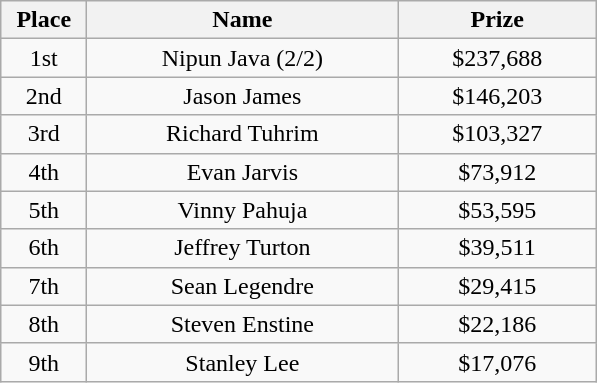<table class="wikitable">
<tr>
<th width="50">Place</th>
<th width="200">Name</th>
<th width="125">Prize</th>
</tr>
<tr>
<td align = "center">1st</td>
<td align = "center">Nipun Java (2/2)</td>
<td align = "center">$237,688</td>
</tr>
<tr>
<td align = "center">2nd</td>
<td align = "center">Jason James</td>
<td align = "center">$146,203</td>
</tr>
<tr>
<td align = "center">3rd</td>
<td align = "center">Richard Tuhrim</td>
<td align = "center">$103,327</td>
</tr>
<tr>
<td align = "center">4th</td>
<td align = "center">Evan Jarvis</td>
<td align = "center">$73,912</td>
</tr>
<tr>
<td align = "center">5th</td>
<td align = "center">Vinny Pahuja</td>
<td align = "center">$53,595</td>
</tr>
<tr>
<td align = "center">6th</td>
<td align = "center">Jeffrey Turton</td>
<td align = "center">$39,511</td>
</tr>
<tr>
<td align = "center">7th</td>
<td align = "center">Sean Legendre</td>
<td align = "center">$29,415</td>
</tr>
<tr>
<td align = "center">8th</td>
<td align = "center">Steven Enstine</td>
<td align = "center">$22,186</td>
</tr>
<tr>
<td align = "center">9th</td>
<td align = "center">Stanley Lee</td>
<td align = "center">$17,076</td>
</tr>
</table>
